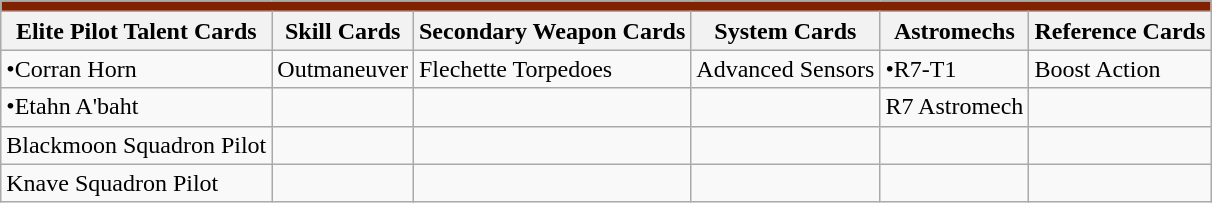<table class="wikitable sortable">
<tr style="background:#802200;">
<td colspan="8"></td>
</tr>
<tr style="background:#f0f0f0;">
<th>Elite Pilot Talent Cards</th>
<th>Skill Cards</th>
<th>Secondary Weapon Cards</th>
<th>System Cards</th>
<th>Astromechs</th>
<th>Reference Cards</th>
</tr>
<tr>
<td>•Corran Horn</td>
<td>Outmaneuver</td>
<td>Flechette Torpedoes</td>
<td>Advanced Sensors</td>
<td>•R7-T1</td>
<td>Boost Action</td>
</tr>
<tr>
<td>•Etahn A'baht</td>
<td></td>
<td></td>
<td></td>
<td>R7 Astromech</td>
<td></td>
</tr>
<tr>
<td>Blackmoon Squadron Pilot</td>
<td></td>
<td></td>
<td></td>
<td></td>
<td></td>
</tr>
<tr>
<td>Knave Squadron Pilot</td>
<td></td>
<td></td>
<td></td>
<td></td>
<td></td>
</tr>
</table>
